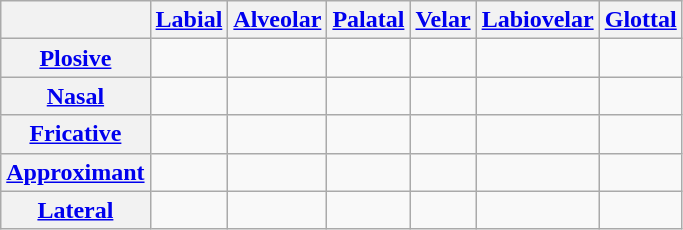<table class="wikitable">
<tr>
<th></th>
<th><a href='#'>Labial</a></th>
<th><a href='#'>Alveolar</a></th>
<th><a href='#'>Palatal</a></th>
<th><a href='#'>Velar</a></th>
<th><a href='#'>Labiovelar</a></th>
<th><a href='#'>Glottal</a></th>
</tr>
<tr>
<th><a href='#'>Plosive</a></th>
<td> </td>
<td> </td>
<td> </td>
<td></td>
<td> </td>
<td></td>
</tr>
<tr>
<th><a href='#'>Nasal</a></th>
<td></td>
<td></td>
<td></td>
<td></td>
<td></td>
<td></td>
</tr>
<tr>
<th><a href='#'>Fricative</a></th>
<td> </td>
<td></td>
<td></td>
<td></td>
<td></td>
<td></td>
</tr>
<tr>
<th><a href='#'>Approximant</a></th>
<td></td>
<td></td>
<td></td>
<td></td>
<td></td>
<td></td>
</tr>
<tr>
<th><a href='#'>Lateral</a></th>
<td></td>
<td></td>
<td></td>
<td></td>
<td></td>
<td></td>
</tr>
</table>
